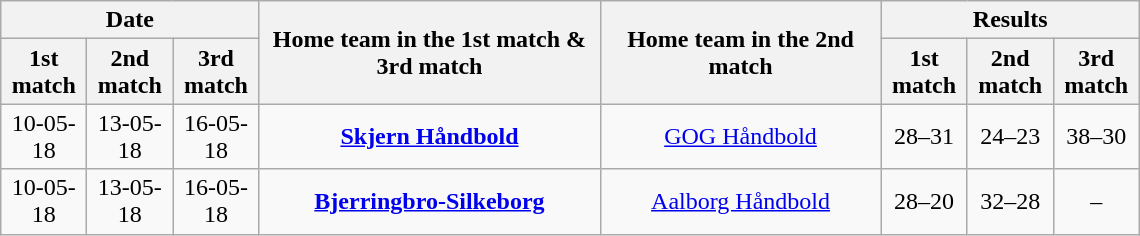<table class="wikitable" style="text-align:center; margin-left:1em;">
<tr>
<th colspan="3">Date</th>
<th rowspan="2" style="width:220px;">Home team in the 1st match & 3rd match</th>
<th rowspan="2" style="width:180px;">Home team in the 2nd match</th>
<th colspan="3">Results</th>
</tr>
<tr>
<th style="width:50px;">1st match</th>
<th style="width:50px;">2nd match</th>
<th style="width:50px;">3rd match</th>
<th style="width:50px;">1st match</th>
<th style="width:50px;">2nd match</th>
<th style="width:50px;">3rd match</th>
</tr>
<tr>
<td>10-05-18</td>
<td>13-05-18</td>
<td>16-05-18</td>
<td><strong><a href='#'>Skjern Håndbold</a></strong></td>
<td><a href='#'>GOG Håndbold</a></td>
<td>28–31</td>
<td>24–23</td>
<td>38–30</td>
</tr>
<tr>
<td>10-05-18</td>
<td>13-05-18</td>
<td>16-05-18</td>
<td><strong><a href='#'>Bjerringbro-Silkeborg</a></strong></td>
<td><a href='#'>Aalborg Håndbold</a></td>
<td>28–20</td>
<td>32–28</td>
<td>–</td>
</tr>
</table>
